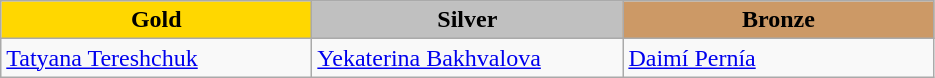<table class="wikitable" style="text-align:left">
<tr align="center">
<td width=200 bgcolor=gold><strong>Gold</strong></td>
<td width=200 bgcolor=silver><strong>Silver</strong></td>
<td width=200 bgcolor=CC9966><strong>Bronze</strong></td>
</tr>
<tr>
<td><a href='#'>Tatyana Tereshchuk</a><br><em></em></td>
<td><a href='#'>Yekaterina Bakhvalova</a><br><em></em></td>
<td><a href='#'>Daimí Pernía</a><br><em></em></td>
</tr>
</table>
